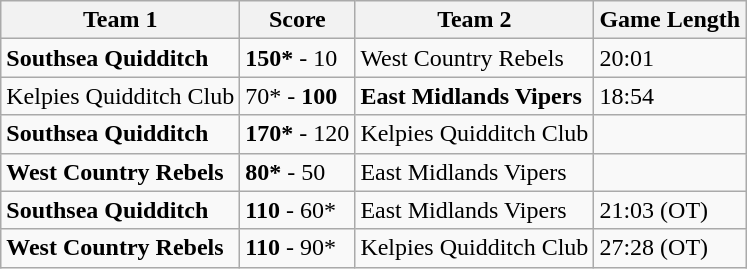<table class="wikitable">
<tr>
<th>Team 1</th>
<th>Score</th>
<th>Team 2</th>
<th>Game Length</th>
</tr>
<tr>
<td><strong>Southsea Quidditch</strong></td>
<td><strong>150*</strong> - 10</td>
<td>West Country Rebels</td>
<td>20:01</td>
</tr>
<tr>
<td>Kelpies Quidditch Club</td>
<td>70* - <strong>100</strong></td>
<td><strong>East Midlands Vipers</strong></td>
<td>18:54</td>
</tr>
<tr>
<td><strong>Southsea Quidditch</strong></td>
<td><strong>170*</strong> - 120</td>
<td>Kelpies Quidditch Club</td>
<td></td>
</tr>
<tr>
<td><strong>West Country Rebels</strong></td>
<td><strong>80*</strong> - 50</td>
<td>East Midlands Vipers</td>
<td></td>
</tr>
<tr>
<td><strong>Southsea Quidditch</strong></td>
<td><strong>110</strong> - 60*</td>
<td>East Midlands Vipers</td>
<td>21:03 (OT)</td>
</tr>
<tr>
<td><strong>West Country Rebels</strong></td>
<td><strong>110</strong> - 90*</td>
<td>Kelpies Quidditch Club</td>
<td>27:28 (OT)</td>
</tr>
</table>
